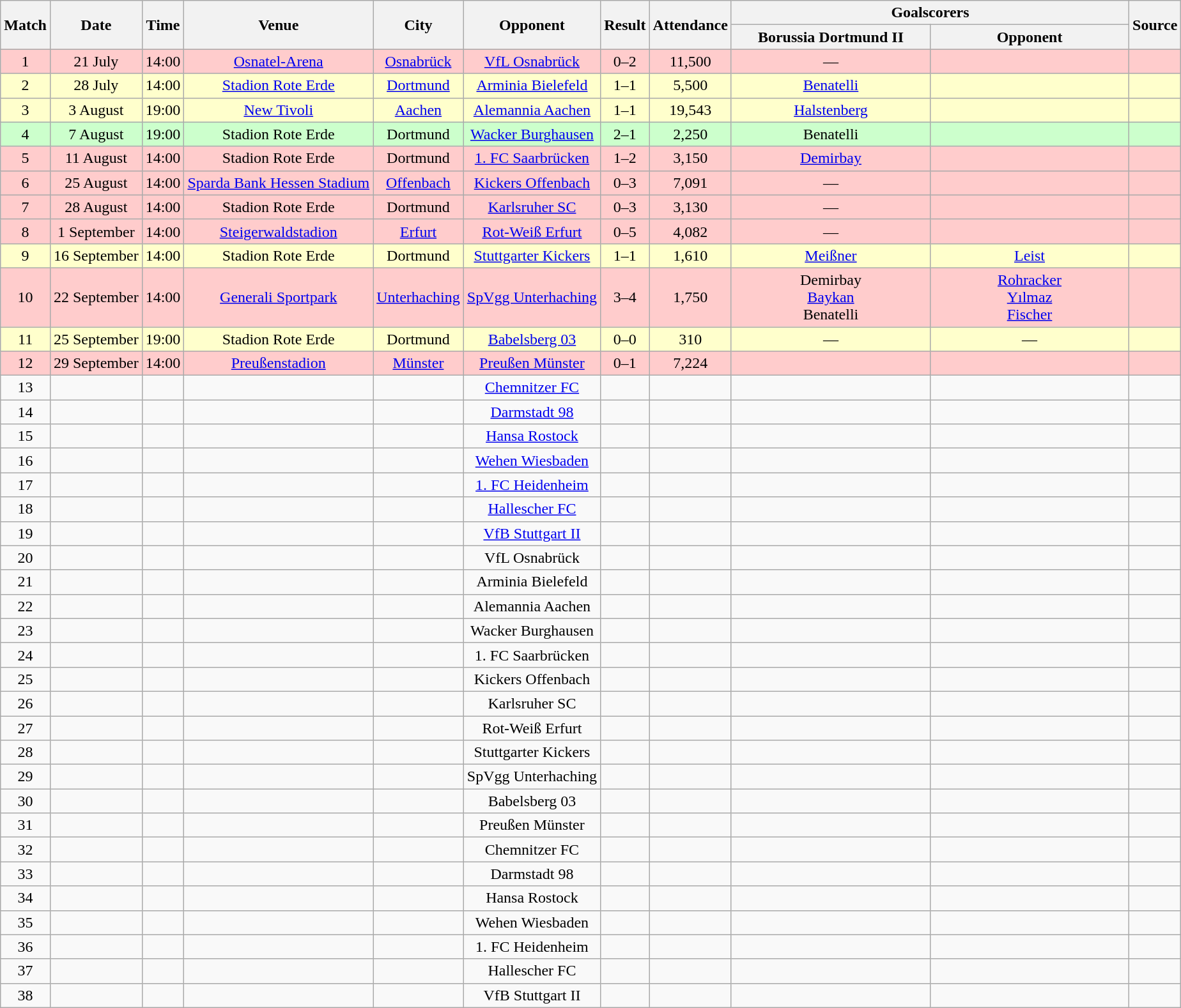<table class="wikitable" style="text-align: center;">
<tr>
<th rowspan="2">Match</th>
<th rowspan="2">Date</th>
<th rowspan="2">Time</th>
<th rowspan="2">Venue</th>
<th rowspan="2">City</th>
<th rowspan="2">Opponent</th>
<th rowspan="2">Result</th>
<th rowspan="2">Attendance</th>
<th colspan="2">Goalscorers</th>
<th rowspan="2">Source</th>
</tr>
<tr>
<th style="width:200px">Borussia Dortmund II</th>
<th style="width:200px">Opponent</th>
</tr>
<tr style="background:#fcc">
<td>1</td>
<td>21 July</td>
<td>14:00</td>
<td><a href='#'>Osnatel-Arena</a></td>
<td><a href='#'>Osnabrück</a></td>
<td><a href='#'>VfL Osnabrück</a></td>
<td>0–2</td>
<td>11,500</td>
<td>—</td>
<td></td>
<td></td>
</tr>
<tr style="background:#ffc">
<td>2</td>
<td>28 July</td>
<td>14:00</td>
<td><a href='#'>Stadion Rote Erde</a></td>
<td><a href='#'>Dortmund</a></td>
<td><a href='#'>Arminia Bielefeld</a></td>
<td>1–1</td>
<td>5,500</td>
<td><a href='#'>Benatelli</a> </td>
<td></td>
<td></td>
</tr>
<tr style="background:#ffc">
<td>3</td>
<td>3 August</td>
<td>19:00</td>
<td><a href='#'>New Tivoli</a></td>
<td><a href='#'>Aachen</a></td>
<td><a href='#'>Alemannia Aachen</a></td>
<td>1–1</td>
<td>19,543</td>
<td><a href='#'>Halstenberg</a> </td>
<td></td>
<td></td>
</tr>
<tr style="background:#cfc">
<td>4</td>
<td>7 August</td>
<td>19:00</td>
<td>Stadion Rote Erde</td>
<td>Dortmund</td>
<td><a href='#'>Wacker Burghausen</a></td>
<td>2–1</td>
<td>2,250</td>
<td>Benatelli </td>
<td></td>
<td></td>
</tr>
<tr style="background:#fcc">
<td>5</td>
<td>11 August</td>
<td>14:00</td>
<td>Stadion Rote Erde</td>
<td>Dortmund</td>
<td><a href='#'>1. FC Saarbrücken</a></td>
<td>1–2</td>
<td>3,150</td>
<td><a href='#'>Demirbay</a> </td>
<td></td>
<td></td>
</tr>
<tr style="background:#fcc">
<td>6</td>
<td>25 August</td>
<td>14:00</td>
<td><a href='#'>Sparda Bank Hessen Stadium</a></td>
<td><a href='#'>Offenbach</a></td>
<td><a href='#'>Kickers Offenbach</a></td>
<td>0–3</td>
<td>7,091</td>
<td>—</td>
<td></td>
<td></td>
</tr>
<tr style="background:#fcc">
<td>7</td>
<td>28 August</td>
<td>14:00</td>
<td>Stadion Rote Erde</td>
<td>Dortmund</td>
<td><a href='#'>Karlsruher SC</a></td>
<td>0–3</td>
<td>3,130</td>
<td>—</td>
<td></td>
<td></td>
</tr>
<tr style="background:#fcc">
<td>8</td>
<td>1 September</td>
<td>14:00</td>
<td><a href='#'>Steigerwaldstadion</a></td>
<td><a href='#'>Erfurt</a></td>
<td><a href='#'>Rot-Weiß Erfurt</a></td>
<td>0–5</td>
<td>4,082</td>
<td>—</td>
<td></td>
<td></td>
</tr>
<tr style="background:#ffc">
<td>9</td>
<td>16 September</td>
<td>14:00</td>
<td>Stadion Rote Erde</td>
<td>Dortmund</td>
<td><a href='#'>Stuttgarter Kickers</a></td>
<td>1–1</td>
<td>1,610</td>
<td><a href='#'>Meißner</a> </td>
<td><a href='#'>Leist</a> </td>
<td></td>
</tr>
<tr style="background:#fcc">
<td>10</td>
<td>22 September</td>
<td>14:00</td>
<td><a href='#'>Generali Sportpark</a></td>
<td><a href='#'>Unterhaching</a></td>
<td><a href='#'>SpVgg Unterhaching</a></td>
<td>3–4</td>
<td>1,750</td>
<td>Demirbay  <br> <a href='#'>Baykan</a>  <br> Benatelli </td>
<td><a href='#'>Rohracker</a>  <br> <a href='#'>Yılmaz</a>  <br> <a href='#'>Fischer</a> </td>
<td></td>
</tr>
<tr style="background:#ffc">
<td>11</td>
<td>25 September</td>
<td>19:00</td>
<td>Stadion Rote Erde</td>
<td>Dortmund</td>
<td><a href='#'>Babelsberg 03</a></td>
<td>0–0</td>
<td>310</td>
<td>—</td>
<td>—</td>
<td></td>
</tr>
<tr style="background:#fcc">
<td>12</td>
<td>29 September</td>
<td>14:00</td>
<td><a href='#'>Preußenstadion</a></td>
<td><a href='#'>Münster</a></td>
<td><a href='#'>Preußen Münster</a></td>
<td>0–1</td>
<td>7,224</td>
<td></td>
<td></td>
<td></td>
</tr>
<tr>
<td>13</td>
<td></td>
<td></td>
<td></td>
<td></td>
<td><a href='#'>Chemnitzer FC</a></td>
<td></td>
<td></td>
<td></td>
<td></td>
<td></td>
</tr>
<tr>
<td>14</td>
<td></td>
<td></td>
<td></td>
<td></td>
<td><a href='#'>Darmstadt 98</a></td>
<td></td>
<td></td>
<td></td>
<td></td>
<td></td>
</tr>
<tr>
<td>15</td>
<td></td>
<td></td>
<td></td>
<td></td>
<td><a href='#'>Hansa Rostock</a></td>
<td></td>
<td></td>
<td></td>
<td></td>
<td></td>
</tr>
<tr>
<td>16</td>
<td></td>
<td></td>
<td></td>
<td></td>
<td><a href='#'>Wehen Wiesbaden</a></td>
<td></td>
<td></td>
<td></td>
<td></td>
<td></td>
</tr>
<tr>
<td>17</td>
<td></td>
<td></td>
<td></td>
<td></td>
<td><a href='#'>1. FC Heidenheim</a></td>
<td></td>
<td></td>
<td></td>
<td></td>
<td></td>
</tr>
<tr>
<td>18</td>
<td></td>
<td></td>
<td></td>
<td></td>
<td><a href='#'>Hallescher FC</a></td>
<td></td>
<td></td>
<td></td>
<td></td>
<td></td>
</tr>
<tr>
<td>19</td>
<td></td>
<td></td>
<td></td>
<td></td>
<td><a href='#'>VfB Stuttgart II</a></td>
<td></td>
<td></td>
<td></td>
<td></td>
<td></td>
</tr>
<tr>
<td>20</td>
<td></td>
<td></td>
<td></td>
<td></td>
<td>VfL Osnabrück</td>
<td></td>
<td></td>
<td></td>
<td></td>
<td></td>
</tr>
<tr>
<td>21</td>
<td></td>
<td></td>
<td></td>
<td></td>
<td>Arminia Bielefeld</td>
<td></td>
<td></td>
<td></td>
<td></td>
<td></td>
</tr>
<tr>
<td>22</td>
<td></td>
<td></td>
<td></td>
<td></td>
<td>Alemannia Aachen</td>
<td></td>
<td></td>
<td></td>
<td></td>
<td></td>
</tr>
<tr>
<td>23</td>
<td></td>
<td></td>
<td></td>
<td></td>
<td>Wacker Burghausen</td>
<td></td>
<td></td>
<td></td>
<td></td>
<td></td>
</tr>
<tr>
<td>24</td>
<td></td>
<td></td>
<td></td>
<td></td>
<td>1. FC Saarbrücken</td>
<td></td>
<td></td>
<td></td>
<td></td>
<td></td>
</tr>
<tr>
<td>25</td>
<td></td>
<td></td>
<td></td>
<td></td>
<td>Kickers Offenbach</td>
<td></td>
<td></td>
<td></td>
<td></td>
<td></td>
</tr>
<tr>
<td>26</td>
<td></td>
<td></td>
<td></td>
<td></td>
<td>Karlsruher SC</td>
<td></td>
<td></td>
<td></td>
<td></td>
<td></td>
</tr>
<tr>
<td>27</td>
<td></td>
<td></td>
<td></td>
<td></td>
<td>Rot-Weiß Erfurt</td>
<td></td>
<td></td>
<td></td>
<td></td>
<td></td>
</tr>
<tr>
<td>28</td>
<td></td>
<td></td>
<td></td>
<td></td>
<td>Stuttgarter Kickers</td>
<td></td>
<td></td>
<td></td>
<td></td>
<td></td>
</tr>
<tr>
<td>29</td>
<td></td>
<td></td>
<td></td>
<td></td>
<td>SpVgg Unterhaching</td>
<td></td>
<td></td>
<td></td>
<td></td>
<td></td>
</tr>
<tr>
<td>30</td>
<td></td>
<td></td>
<td></td>
<td></td>
<td>Babelsberg 03</td>
<td></td>
<td></td>
<td></td>
<td></td>
<td></td>
</tr>
<tr>
<td>31</td>
<td></td>
<td></td>
<td></td>
<td></td>
<td>Preußen Münster</td>
<td></td>
<td></td>
<td></td>
<td></td>
<td></td>
</tr>
<tr>
<td>32</td>
<td></td>
<td></td>
<td></td>
<td></td>
<td>Chemnitzer FC</td>
<td></td>
<td></td>
<td></td>
<td></td>
<td></td>
</tr>
<tr>
<td>33</td>
<td></td>
<td></td>
<td></td>
<td></td>
<td>Darmstadt 98</td>
<td></td>
<td></td>
<td></td>
<td></td>
<td></td>
</tr>
<tr>
<td>34</td>
<td></td>
<td></td>
<td></td>
<td></td>
<td>Hansa Rostock</td>
<td></td>
<td></td>
<td></td>
<td></td>
<td></td>
</tr>
<tr>
<td>35</td>
<td></td>
<td></td>
<td></td>
<td></td>
<td>Wehen Wiesbaden</td>
<td></td>
<td></td>
<td></td>
<td></td>
<td></td>
</tr>
<tr>
<td>36</td>
<td></td>
<td></td>
<td></td>
<td></td>
<td>1. FC Heidenheim</td>
<td></td>
<td></td>
<td></td>
<td></td>
<td></td>
</tr>
<tr>
<td>37</td>
<td></td>
<td></td>
<td></td>
<td></td>
<td>Hallescher FC</td>
<td></td>
<td></td>
<td></td>
<td></td>
<td></td>
</tr>
<tr>
<td>38</td>
<td></td>
<td></td>
<td></td>
<td></td>
<td>VfB Stuttgart II</td>
<td></td>
<td></td>
<td></td>
<td></td>
<td></td>
</tr>
</table>
